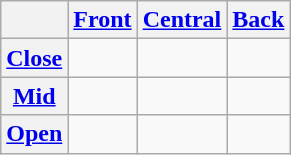<table class="wikitable" style="text-align: center">
<tr>
<th></th>
<th><a href='#'>Front</a></th>
<th><a href='#'>Central</a></th>
<th><a href='#'>Back</a></th>
</tr>
<tr>
<th><a href='#'>Close</a></th>
<td> </td>
<td></td>
<td> </td>
</tr>
<tr>
<th><a href='#'>Mid</a></th>
<td> </td>
<td></td>
<td> </td>
</tr>
<tr>
<th><a href='#'>Open</a></th>
<td></td>
<td> </td>
<td></td>
</tr>
</table>
